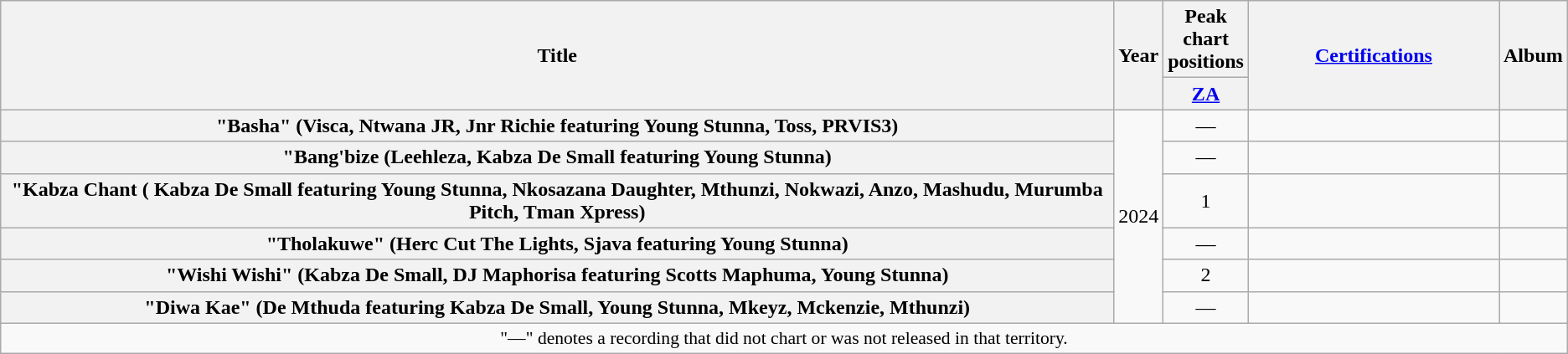<table class="wikitable plainrowheaders" style="text-align:center;">
<tr>
<th scope="col" rowspan="2">Title</th>
<th scope="col" rowspan="2">Year</th>
<th scope="col" colspan="1">Peak chart positions</th>
<th scope="col" rowspan="2" style="width:12em;"><a href='#'>Certifications</a></th>
<th scope="col" rowspan="2">Album</th>
</tr>
<tr>
<th scope="col" style="width:3em;font-size:100%;"><a href='#'>ZA</a><br></th>
</tr>
<tr>
<th scope="row">"Basha" (Visca, Ntwana JR, Jnr Richie featuring Young Stunna, Toss, PRVIS3)</th>
<td rowspan=6>2024</td>
<td>—</td>
<td></td>
<td></td>
</tr>
<tr>
<th scope="row">"Bang'bize (Leehleza, Kabza De Small featuring Young Stunna)</th>
<td>—</td>
<td></td>
<td></td>
</tr>
<tr>
<th scope="row">"Kabza Chant ( Kabza De Small featuring Young Stunna, Nkosazana Daughter, Mthunzi, Nokwazi, Anzo, Mashudu, Murumba Pitch, Tman Xpress)</th>
<td>1</td>
<td></td>
<td></td>
</tr>
<tr>
<th scope="row">"Tholakuwe" (Herc Cut The Lights, Sjava featuring Young Stunna)</th>
<td>—</td>
<td></td>
<td></td>
</tr>
<tr>
<th scope="row">"Wishi Wishi" (Kabza De Small, DJ Maphorisa featuring Scotts Maphuma, Young Stunna)</th>
<td>2</td>
<td></td>
<td></td>
</tr>
<tr>
<th scope="row">"Diwa Kae" (De Mthuda featuring Kabza De Small, Young Stunna, Mkeyz, Mckenzie, Mthunzi)</th>
<td>—</td>
<td></td>
<td></td>
</tr>
<tr>
<td colspan="8" style="font-size:90%">"—" denotes a recording that did not chart or was not released in that territory.</td>
</tr>
</table>
